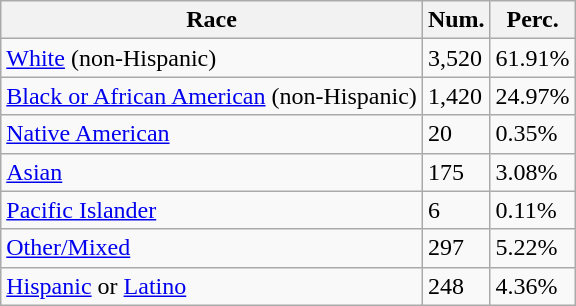<table class="wikitable">
<tr>
<th>Race</th>
<th>Num.</th>
<th>Perc.</th>
</tr>
<tr>
<td><a href='#'>White</a> (non-Hispanic)</td>
<td>3,520</td>
<td>61.91%</td>
</tr>
<tr>
<td><a href='#'>Black or African American</a> (non-Hispanic)</td>
<td>1,420</td>
<td>24.97%</td>
</tr>
<tr>
<td><a href='#'>Native American</a></td>
<td>20</td>
<td>0.35%</td>
</tr>
<tr>
<td><a href='#'>Asian</a></td>
<td>175</td>
<td>3.08%</td>
</tr>
<tr>
<td><a href='#'>Pacific Islander</a></td>
<td>6</td>
<td>0.11%</td>
</tr>
<tr>
<td><a href='#'>Other/Mixed</a></td>
<td>297</td>
<td>5.22%</td>
</tr>
<tr>
<td><a href='#'>Hispanic</a> or <a href='#'>Latino</a></td>
<td>248</td>
<td>4.36%</td>
</tr>
</table>
